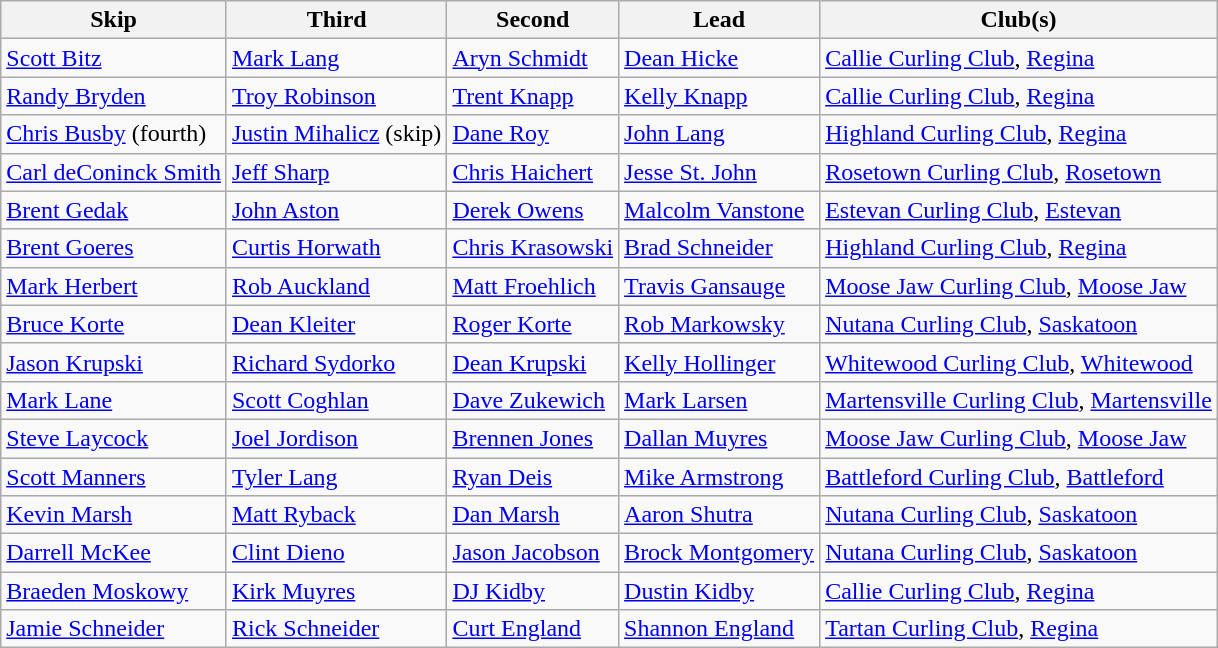<table class="wikitable">
<tr>
<th>Skip</th>
<th>Third</th>
<th>Second</th>
<th>Lead</th>
<th>Club(s)</th>
</tr>
<tr>
<td><a href='#'>Scott Bitz</a></td>
<td><a href='#'>Mark Lang</a></td>
<td><a href='#'>Aryn Schmidt</a></td>
<td><a href='#'>Dean Hicke</a></td>
<td><a href='#'>Callie Curling Club</a>, <a href='#'>Regina</a></td>
</tr>
<tr>
<td><a href='#'>Randy Bryden</a></td>
<td><a href='#'>Troy Robinson</a></td>
<td><a href='#'>Trent Knapp</a></td>
<td><a href='#'>Kelly Knapp</a></td>
<td><a href='#'>Callie Curling Club</a>, <a href='#'>Regina</a></td>
</tr>
<tr>
<td><a href='#'>Chris Busby</a> (fourth)</td>
<td><a href='#'>Justin Mihalicz</a> (skip)</td>
<td><a href='#'>Dane Roy</a></td>
<td><a href='#'>John Lang</a></td>
<td><a href='#'>Highland Curling Club</a>, <a href='#'>Regina</a></td>
</tr>
<tr>
<td><a href='#'>Carl deConinck Smith</a></td>
<td><a href='#'>Jeff Sharp</a></td>
<td><a href='#'>Chris Haichert</a></td>
<td><a href='#'>Jesse St. John</a></td>
<td><a href='#'>Rosetown Curling Club</a>, <a href='#'>Rosetown</a></td>
</tr>
<tr>
<td><a href='#'>Brent Gedak</a></td>
<td><a href='#'>John Aston</a></td>
<td><a href='#'>Derek Owens</a></td>
<td><a href='#'>Malcolm Vanstone</a></td>
<td><a href='#'>Estevan Curling Club</a>, <a href='#'>Estevan</a></td>
</tr>
<tr>
<td><a href='#'>Brent Goeres</a></td>
<td><a href='#'>Curtis Horwath</a></td>
<td><a href='#'>Chris Krasowski</a></td>
<td><a href='#'>Brad Schneider</a></td>
<td><a href='#'>Highland Curling Club</a>, <a href='#'>Regina</a></td>
</tr>
<tr>
<td><a href='#'>Mark Herbert</a></td>
<td><a href='#'>Rob Auckland</a></td>
<td><a href='#'>Matt Froehlich</a></td>
<td><a href='#'>Travis Gansauge</a></td>
<td><a href='#'>Moose Jaw Curling Club</a>, <a href='#'>Moose Jaw</a></td>
</tr>
<tr>
<td><a href='#'>Bruce Korte</a></td>
<td><a href='#'>Dean Kleiter</a></td>
<td><a href='#'>Roger Korte</a></td>
<td><a href='#'>Rob Markowsky</a></td>
<td><a href='#'>Nutana Curling Club</a>, <a href='#'>Saskatoon</a></td>
</tr>
<tr>
<td><a href='#'>Jason Krupski</a></td>
<td><a href='#'>Richard Sydorko</a></td>
<td><a href='#'>Dean Krupski</a></td>
<td><a href='#'>Kelly Hollinger</a></td>
<td><a href='#'>Whitewood Curling Club</a>, <a href='#'>Whitewood</a></td>
</tr>
<tr>
<td><a href='#'>Mark Lane</a></td>
<td><a href='#'>Scott Coghlan</a></td>
<td><a href='#'>Dave Zukewich</a></td>
<td><a href='#'>Mark Larsen</a></td>
<td><a href='#'>Martensville Curling Club</a>, <a href='#'>Martensville</a></td>
</tr>
<tr>
<td><a href='#'>Steve Laycock</a></td>
<td><a href='#'>Joel Jordison</a></td>
<td><a href='#'>Brennen Jones</a></td>
<td><a href='#'>Dallan Muyres</a></td>
<td><a href='#'>Moose Jaw Curling Club</a>, <a href='#'>Moose Jaw</a></td>
</tr>
<tr>
<td><a href='#'>Scott Manners</a></td>
<td><a href='#'>Tyler Lang</a></td>
<td><a href='#'>Ryan Deis</a></td>
<td><a href='#'>Mike Armstrong</a></td>
<td><a href='#'>Battleford Curling Club</a>, <a href='#'>Battleford</a></td>
</tr>
<tr>
<td><a href='#'>Kevin Marsh</a></td>
<td><a href='#'>Matt Ryback</a></td>
<td><a href='#'>Dan Marsh</a></td>
<td><a href='#'>Aaron Shutra</a></td>
<td><a href='#'>Nutana Curling Club</a>, <a href='#'>Saskatoon</a></td>
</tr>
<tr>
<td><a href='#'>Darrell McKee</a></td>
<td><a href='#'>Clint Dieno</a></td>
<td><a href='#'>Jason Jacobson</a></td>
<td><a href='#'>Brock Montgomery</a></td>
<td><a href='#'>Nutana Curling Club</a>, <a href='#'>Saskatoon</a></td>
</tr>
<tr>
<td><a href='#'>Braeden Moskowy</a></td>
<td><a href='#'>Kirk Muyres</a></td>
<td><a href='#'>DJ Kidby</a></td>
<td><a href='#'>Dustin Kidby</a></td>
<td><a href='#'>Callie Curling Club</a>, <a href='#'>Regina</a></td>
</tr>
<tr>
<td><a href='#'>Jamie Schneider</a></td>
<td><a href='#'>Rick Schneider</a></td>
<td><a href='#'>Curt England</a></td>
<td><a href='#'>Shannon England</a></td>
<td><a href='#'>Tartan Curling Club</a>, <a href='#'>Regina</a></td>
</tr>
</table>
